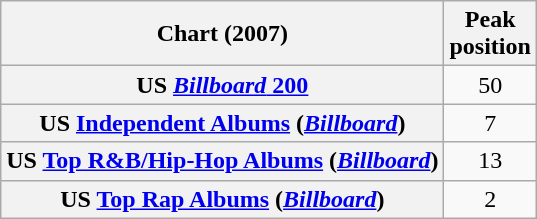<table class="wikitable sortable plainrowheaders" style="text-align:center;">
<tr>
<th scope="col">Chart (2007)</th>
<th scope="col">Peak<br>position</th>
</tr>
<tr>
<th scope="row">US <a href='#'><em>Billboard</em> 200</a></th>
<td style="text-align:center;">50</td>
</tr>
<tr>
<th scope="row">US <a href='#'>Independent Albums</a> (<em><a href='#'>Billboard</a></em>)</th>
<td style="text-align:center;">7</td>
</tr>
<tr>
<th scope="row">US <a href='#'>Top R&B/Hip-Hop Albums</a> (<em><a href='#'>Billboard</a></em>)</th>
<td style="text-align:center;">13</td>
</tr>
<tr>
<th scope="row">US <a href='#'>Top Rap Albums</a> (<em><a href='#'>Billboard</a></em>)</th>
<td style="text-align:center;">2</td>
</tr>
</table>
